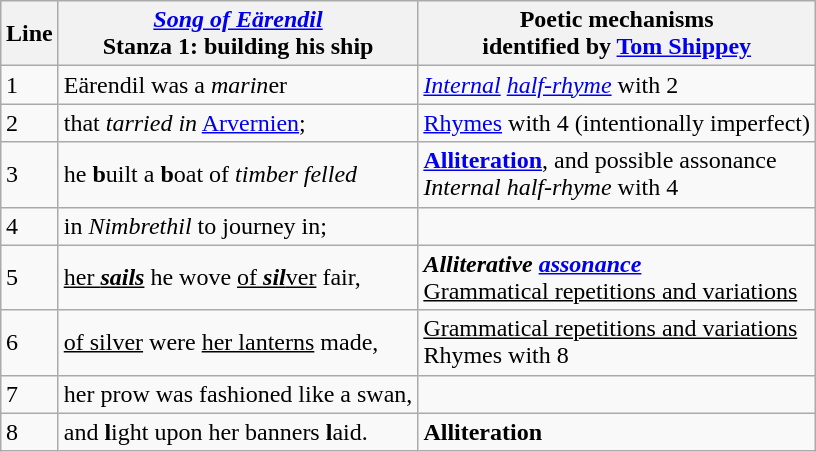<table class="wikitable" style="margin:1em auto;">
<tr>
<th>Line</th>
<th><em><a href='#'>Song of Eärendil</a></em><br>Stanza 1: building his ship</th>
<th>Poetic mechanisms<br>identified by <a href='#'>Tom Shippey</a></th>
</tr>
<tr>
<td>1</td>
<td>Eärendil was a <em>marin</em>er</td>
<td><em><a href='#'>Internal</a> <a href='#'>half-rhyme</a></em> with 2</td>
</tr>
<tr>
<td>2</td>
<td>that <em>tarried in</em> <a href='#'>Arvernien</a>;</td>
<td><a href='#'>Rhymes</a> with 4 (intentionally imperfect)</td>
</tr>
<tr>
<td>3</td>
<td>he <strong>b</strong>uilt a <strong>b</strong>oat of <em>timber felled</em></td>
<td><strong><a href='#'>Alliteration</a></strong>, and possible assonance <br><em>Internal half-rhyme</em> with 4</td>
</tr>
<tr>
<td>4</td>
<td>in <em>Nimbrethil</em> to journey in;</td>
<td></td>
</tr>
<tr>
<td>5</td>
<td><u>her <strong><em>sails</em></strong></u> he wove <u>of <strong><em>sil</em></strong>ver</u> fair,</td>
<td><strong><em>Alliterative <a href='#'>assonance</a></em></strong><br><u>Grammatical repetitions and variations</u></td>
</tr>
<tr>
<td>6</td>
<td><u>of silver</u> were <u>her lanterns</u> made,</td>
<td><u>Grammatical repetitions and variations</u><br>Rhymes with 8</td>
</tr>
<tr>
<td>7</td>
<td>her prow was fashioned like a swan,</td>
<td></td>
</tr>
<tr>
<td>8</td>
<td>and <strong>l</strong>ight upon her banners <strong>l</strong>aid.</td>
<td><strong>Alliteration</strong></td>
</tr>
</table>
